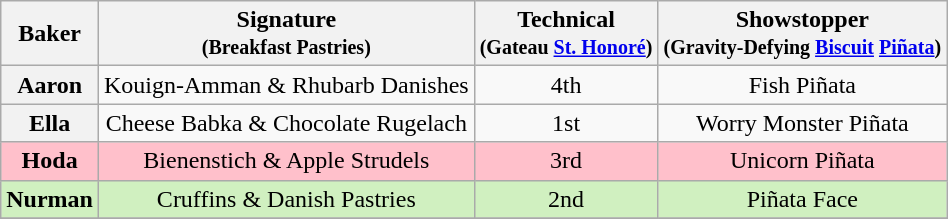<table class="wikitable sortable" style="text-align:center">
<tr>
<th>Baker</th>
<th class="unsortable">Signature<br><small>(Breakfast Pastries)</small></th>
<th>Technical<br><small>(Gateau <a href='#'>St. Honoré</a>)</small></th>
<th class="unsortable">Showstopper<br><small>(Gravity-Defying <a href='#'>Biscuit</a> <a href='#'>Piñata</a>)</small></th>
</tr>
<tr>
<th>Aaron</th>
<td>Kouign-Amman & Rhubarb Danishes</td>
<td>4th</td>
<td>Fish Piñata</td>
</tr>
<tr>
<th>Ella</th>
<td>Cheese Babka & Chocolate Rugelach</td>
<td>1st</td>
<td>Worry Monster Piñata</td>
</tr>
<tr style="background:Pink;">
<th style="background:Pink;">Hoda</th>
<td>Bienenstich & Apple Strudels</td>
<td>3rd</td>
<td>Unicorn Piñata</td>
</tr>
<tr style="background:#d0f0c0;">
<th style="background:#d0f0c0;">Nurman</th>
<td>Cruffins & Danish Pastries</td>
<td>2nd</td>
<td>Piñata Face</td>
</tr>
<tr>
</tr>
</table>
